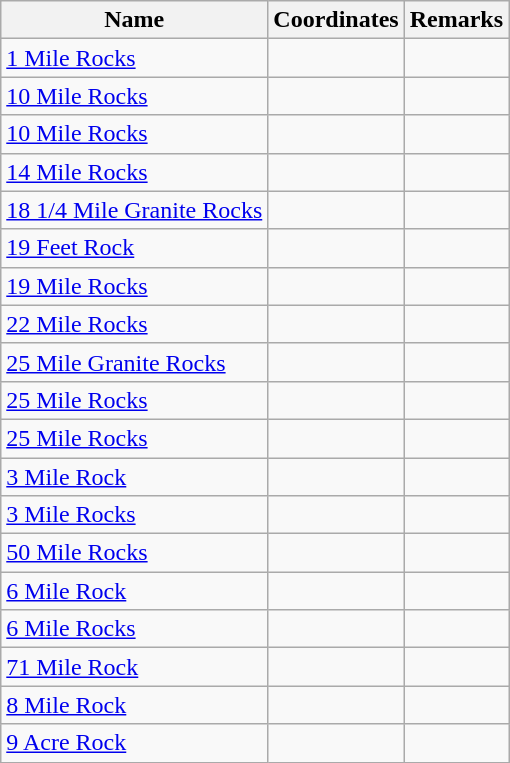<table class="wikitable">
<tr>
<th>Name</th>
<th>Coordinates</th>
<th>Remarks</th>
</tr>
<tr class="vcard">
<td class="fn org"><a href='#'>1 Mile Rocks</a></td>
<td></td>
<td class="note"></td>
</tr>
<tr class="vcard">
<td class="fn org"><a href='#'>10 Mile Rocks</a></td>
<td></td>
<td class="note"></td>
</tr>
<tr class="vcard">
<td class="fn org"><a href='#'>10 Mile Rocks</a></td>
<td></td>
<td class="note"></td>
</tr>
<tr class="vcard">
<td class="fn org"><a href='#'>14 Mile Rocks</a></td>
<td></td>
<td class="note"></td>
</tr>
<tr class="vcard">
<td class="fn org"><a href='#'>18 1/4 Mile Granite Rocks</a></td>
<td></td>
<td class="note"></td>
</tr>
<tr class="vcard">
<td class="fn org"><a href='#'>19 Feet Rock</a></td>
<td></td>
<td class="note"></td>
</tr>
<tr class="vcard">
<td class="fn org"><a href='#'>19 Mile Rocks</a></td>
<td></td>
<td class="note"></td>
</tr>
<tr class="vcard">
<td class="fn org"><a href='#'>22 Mile Rocks</a></td>
<td></td>
<td class="note"></td>
</tr>
<tr class="vcard">
<td class="fn org"><a href='#'>25 Mile Granite Rocks</a></td>
<td></td>
<td class="note"></td>
</tr>
<tr class="vcard">
<td class="fn org"><a href='#'>25 Mile Rocks</a></td>
<td></td>
<td class="note"></td>
</tr>
<tr class="vcard">
<td class="fn org"><a href='#'>25 Mile Rocks</a></td>
<td></td>
<td class="note"></td>
</tr>
<tr class="vcard">
<td class="fn org"><a href='#'>3 Mile Rock</a></td>
<td></td>
<td class="note"></td>
</tr>
<tr class="vcard">
<td class="fn org"><a href='#'>3 Mile Rocks</a></td>
<td></td>
<td class="note"></td>
</tr>
<tr class="vcard">
<td class="fn org"><a href='#'>50 Mile Rocks</a></td>
<td></td>
<td class="note"></td>
</tr>
<tr class="vcard">
<td class="fn org"><a href='#'>6 Mile Rock</a></td>
<td></td>
<td class="note"></td>
</tr>
<tr class="vcard">
<td class="fn org"><a href='#'>6 Mile Rocks</a></td>
<td></td>
<td class="note"></td>
</tr>
<tr class="vcard">
<td class="fn org"><a href='#'>71 Mile Rock</a></td>
<td></td>
<td class="note"></td>
</tr>
<tr class="vcard">
<td class="fn org"><a href='#'>8 Mile Rock</a></td>
<td></td>
<td class="note"></td>
</tr>
<tr class="vcard">
<td class="fn org"><a href='#'>9 Acre Rock</a></td>
<td></td>
<td class="note"></td>
</tr>
</table>
